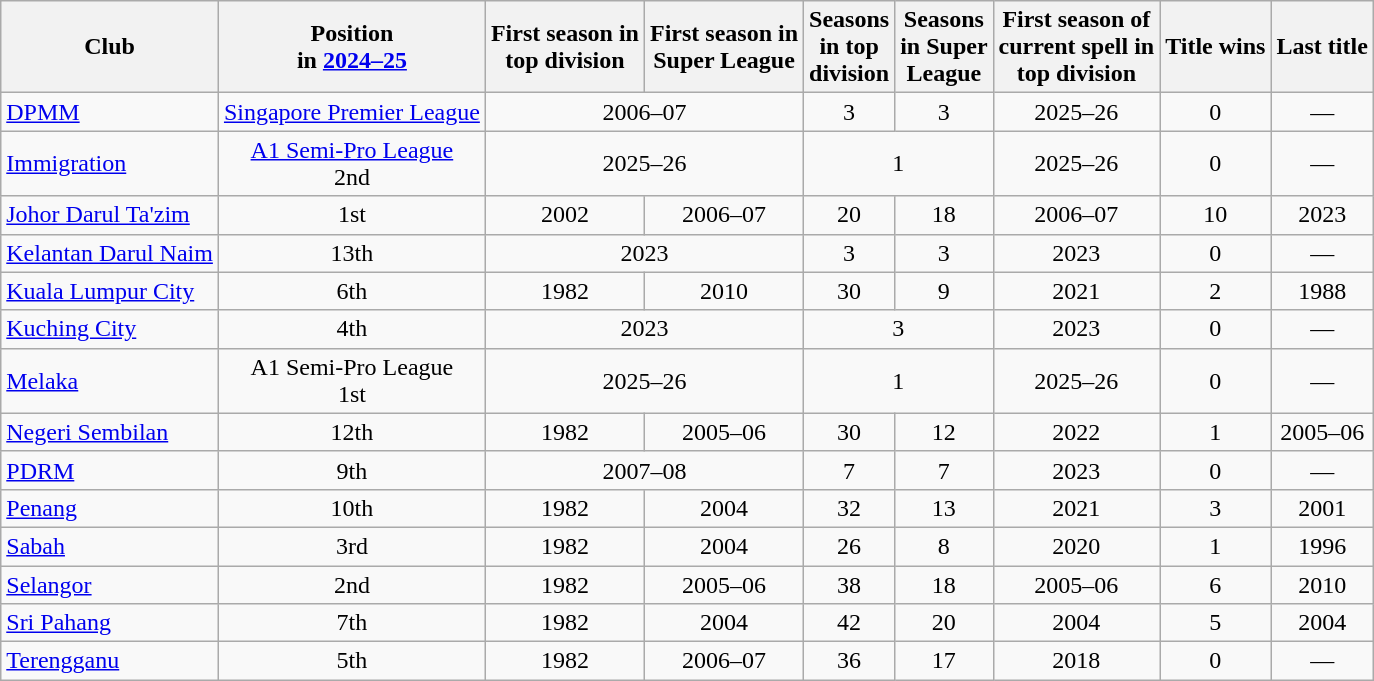<table class="wikitable sortable" style="text-align:center">
<tr>
<th>Club</th>
<th>Position<br>in <a href='#'>2024–25</a></th>
<th>First season in<br>top division</th>
<th>First season in<br>Super League</th>
<th>Seasons<br>in top <br> division</th>
<th>Seasons<br>in Super <br> League</th>
<th>First season of<br>current spell in<br>top division</th>
<th>Title wins</th>
<th>Last title</th>
</tr>
<tr>
<td style="text-align:left"> <a href='#'>DPMM</a></td>
<td><a href='#'>Singapore Premier League</a></td>
<td colspan="2">2006–07</td>
<td>3</td>
<td>3</td>
<td>2025–26</td>
<td>0</td>
<td>—</td>
</tr>
<tr>
<td style="text-align:left"><a href='#'>Immigration</a></td>
<td><a href='#'>A1 Semi-Pro League</a> <br> 2nd</td>
<td colspan="2">2025–26</td>
<td colspan="2">1</td>
<td>2025–26</td>
<td>0</td>
<td>—</td>
</tr>
<tr>
<td style="text-align:left"><a href='#'>Johor Darul Ta'zim</a></td>
<td>1st</td>
<td>2002</td>
<td>2006–07</td>
<td>20</td>
<td>18</td>
<td>2006–07</td>
<td>10</td>
<td>2023</td>
</tr>
<tr>
<td style="text-align:left"><a href='#'>Kelantan Darul Naim</a></td>
<td>13th</td>
<td colspan="2">2023</td>
<td>3</td>
<td>3</td>
<td>2023</td>
<td>0</td>
<td>—</td>
</tr>
<tr>
<td style="text-align:left"><a href='#'>Kuala Lumpur City</a></td>
<td>6th</td>
<td>1982</td>
<td>2010</td>
<td>30</td>
<td>9</td>
<td>2021</td>
<td>2</td>
<td>1988</td>
</tr>
<tr>
<td style="text-align:left"><a href='#'>Kuching City</a></td>
<td>4th</td>
<td colspan="2">2023</td>
<td colspan="2">3</td>
<td>2023</td>
<td>0</td>
<td>—</td>
</tr>
<tr>
<td style="text-align:left"><a href='#'>Melaka</a></td>
<td>A1 Semi-Pro League <br> 1st</td>
<td colspan="2">2025–26</td>
<td colspan="2">1</td>
<td>2025–26</td>
<td>0</td>
<td>—</td>
</tr>
<tr>
<td style="text-align:left"><a href='#'>Negeri Sembilan</a></td>
<td>12th</td>
<td>1982</td>
<td>2005–06</td>
<td>30</td>
<td>12</td>
<td>2022</td>
<td>1</td>
<td>2005–06</td>
</tr>
<tr>
<td style="text-align:left"><a href='#'>PDRM</a></td>
<td>9th</td>
<td colspan="2">2007–08</td>
<td>7</td>
<td>7</td>
<td>2023</td>
<td>0</td>
<td>—</td>
</tr>
<tr>
<td style="text-align:left"><a href='#'>Penang</a></td>
<td>10th</td>
<td>1982</td>
<td>2004</td>
<td>32</td>
<td>13</td>
<td>2021</td>
<td>3</td>
<td>2001</td>
</tr>
<tr>
<td style="text-align:left"><a href='#'>Sabah</a></td>
<td>3rd</td>
<td>1982</td>
<td>2004</td>
<td>26</td>
<td>8</td>
<td>2020</td>
<td>1</td>
<td>1996</td>
</tr>
<tr>
<td style="text-align:left"><a href='#'>Selangor</a></td>
<td>2nd</td>
<td>1982</td>
<td>2005–06</td>
<td>38</td>
<td>18</td>
<td>2005–06</td>
<td>6</td>
<td>2010</td>
</tr>
<tr>
<td style="text-align:left"><a href='#'>Sri Pahang</a></td>
<td>7th</td>
<td>1982</td>
<td>2004</td>
<td>42</td>
<td>20</td>
<td>2004</td>
<td>5</td>
<td>2004</td>
</tr>
<tr>
<td style="text-align:left"><a href='#'>Terengganu</a></td>
<td>5th</td>
<td>1982</td>
<td>2006–07</td>
<td>36</td>
<td>17</td>
<td>2018</td>
<td>0</td>
<td>—</td>
</tr>
</table>
